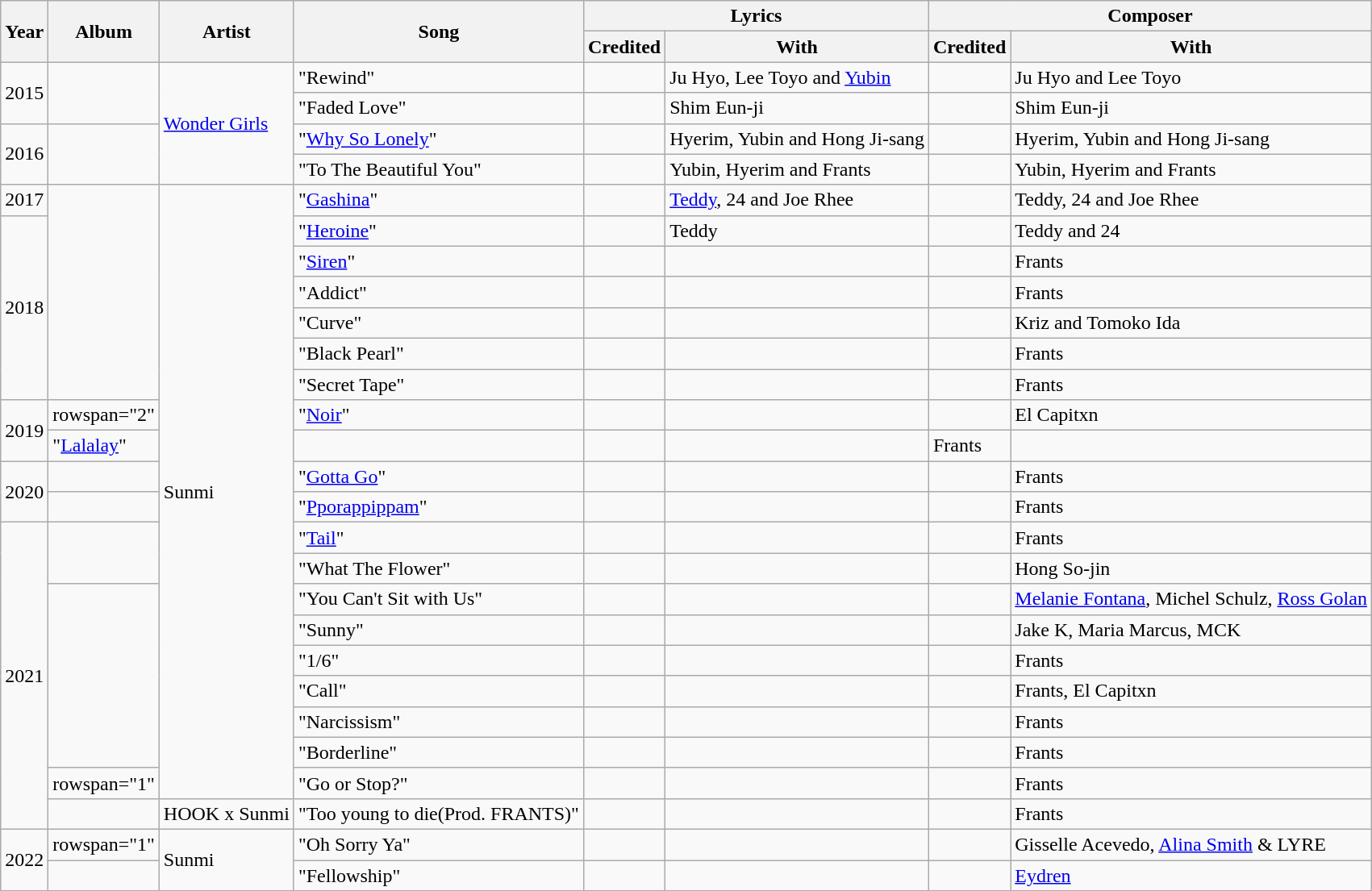<table class="wikitable">
<tr>
<th rowspan="2">Year</th>
<th rowspan="2">Album</th>
<th rowspan="2">Artist</th>
<th rowspan="2">Song</th>
<th colspan="2">Lyrics</th>
<th colspan="2">Composer</th>
</tr>
<tr>
<th>Credited</th>
<th>With</th>
<th>Credited</th>
<th>With</th>
</tr>
<tr>
<td rowspan="2">2015</td>
<td rowspan="2"></td>
<td rowspan="4"><a href='#'>Wonder Girls</a></td>
<td>"Rewind"</td>
<td></td>
<td>Ju Hyo, Lee Toyo and <a href='#'>Yubin</a></td>
<td></td>
<td>Ju Hyo and Lee Toyo</td>
</tr>
<tr>
<td>"Faded Love"</td>
<td></td>
<td>Shim Eun-ji</td>
<td></td>
<td>Shim Eun-ji</td>
</tr>
<tr>
<td rowspan="2">2016</td>
<td rowspan="2"></td>
<td>"<a href='#'>Why So Lonely</a>"</td>
<td></td>
<td>Hyerim, Yubin and Hong Ji-sang</td>
<td></td>
<td>Hyerim, Yubin and Hong Ji-sang</td>
</tr>
<tr>
<td>"To The Beautiful You"</td>
<td></td>
<td>Yubin, Hyerim and Frants</td>
<td></td>
<td>Yubin, Hyerim and Frants</td>
</tr>
<tr>
<td>2017</td>
<td rowspan="7"></td>
<td rowspan="20">Sunmi</td>
<td>"<a href='#'>Gashina</a>"</td>
<td></td>
<td><a href='#'>Teddy</a>, 24 and Joe Rhee</td>
<td></td>
<td>Teddy, 24 and Joe Rhee</td>
</tr>
<tr>
<td rowspan="6">2018</td>
<td>"<a href='#'>Heroine</a>"</td>
<td></td>
<td>Teddy</td>
<td></td>
<td>Teddy and 24</td>
</tr>
<tr>
<td>"<a href='#'>Siren</a>"</td>
<td></td>
<td></td>
<td></td>
<td>Frants</td>
</tr>
<tr>
<td>"Addict"</td>
<td></td>
<td></td>
<td></td>
<td>Frants</td>
</tr>
<tr>
<td>"Curve"</td>
<td></td>
<td></td>
<td></td>
<td>Kriz and Tomoko Ida</td>
</tr>
<tr>
<td>"Black Pearl"</td>
<td></td>
<td></td>
<td></td>
<td>Frants</td>
</tr>
<tr>
<td>"Secret Tape"</td>
<td></td>
<td></td>
<td></td>
<td>Frants</td>
</tr>
<tr>
<td rowspan="2">2019</td>
<td>rowspan="2"</td>
<td>"<a href='#'>Noir</a>"</td>
<td></td>
<td></td>
<td></td>
<td>El Capitxn</td>
</tr>
<tr>
<td>"<a href='#'>Lalalay</a>"</td>
<td></td>
<td></td>
<td></td>
<td>Frants</td>
</tr>
<tr>
<td rowspan="2">2020</td>
<td></td>
<td>"<a href='#'>Gotta Go</a>"</td>
<td></td>
<td></td>
<td></td>
<td>Frants</td>
</tr>
<tr>
<td></td>
<td>"<a href='#'>Pporappippam</a>"</td>
<td></td>
<td></td>
<td></td>
<td>Frants</td>
</tr>
<tr>
<td rowspan="10">2021</td>
<td rowspan="2"></td>
<td>"<a href='#'>Tail</a>"</td>
<td></td>
<td></td>
<td></td>
<td>Frants</td>
</tr>
<tr>
<td>"What The Flower"</td>
<td></td>
<td></td>
<td></td>
<td>Hong So-jin</td>
</tr>
<tr>
<td rowspan="6"></td>
<td>"You Can't Sit with Us"</td>
<td></td>
<td></td>
<td></td>
<td><a href='#'>Melanie Fontana</a>, Michel Schulz, <a href='#'>Ross Golan</a></td>
</tr>
<tr>
<td>"Sunny"</td>
<td></td>
<td></td>
<td></td>
<td>Jake K, Maria Marcus, MCK</td>
</tr>
<tr>
<td>"1/6"</td>
<td></td>
<td></td>
<td></td>
<td>Frants</td>
</tr>
<tr>
<td>"Call"</td>
<td></td>
<td></td>
<td></td>
<td>Frants, El Capitxn</td>
</tr>
<tr>
<td>"Narcissism"</td>
<td></td>
<td></td>
<td></td>
<td>Frants</td>
</tr>
<tr>
<td>"Borderline"</td>
<td></td>
<td></td>
<td></td>
<td>Frants</td>
</tr>
<tr>
<td>rowspan="1"</td>
<td>"Go or Stop?"</td>
<td></td>
<td></td>
<td></td>
<td>Frants</td>
</tr>
<tr>
<td rowspan="1"></td>
<td rowspan="1">HOOK x Sunmi</td>
<td>"Too young to die(Prod. FRANTS)"</td>
<td></td>
<td></td>
<td></td>
<td>Frants</td>
</tr>
<tr>
<td rowspan="2">2022</td>
<td>rowspan="1"</td>
<td rowspan="2">Sunmi</td>
<td>"Oh Sorry Ya"</td>
<td></td>
<td></td>
<td></td>
<td>Gisselle Acevedo, <a href='#'>Alina Smith</a> & LYRE</td>
</tr>
<tr>
<td rowspan="1"></td>
<td>"Fellowship"</td>
<td></td>
<td></td>
<td></td>
<td><a href='#'>Eydren</a></td>
</tr>
</table>
